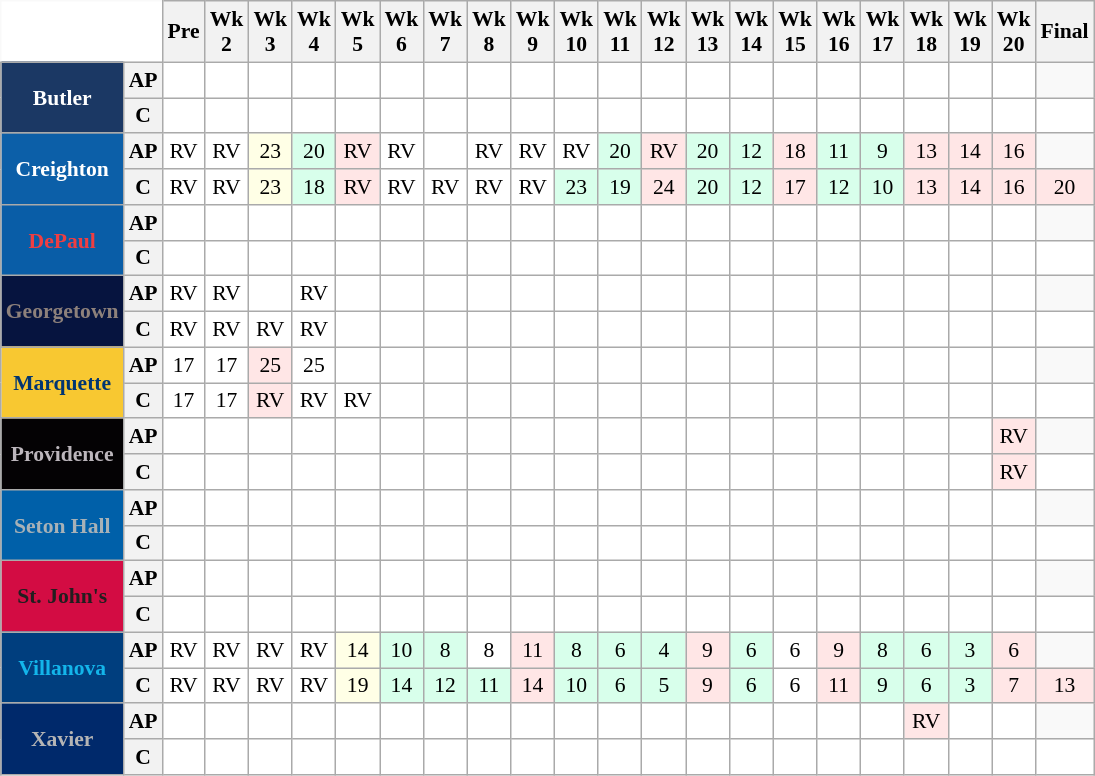<table class="wikitable" style="white-space:nowrap;font-size:90%;">
<tr>
<th colspan=2 style="background:white; border-top-style:hidden; border-left-style:hidden;"> </th>
<th>Pre</th>
<th>Wk<br>2</th>
<th>Wk<br>3</th>
<th>Wk<br>4</th>
<th>Wk<br>5</th>
<th>Wk<br>6</th>
<th>Wk<br>7</th>
<th>Wk<br>8</th>
<th>Wk<br>9</th>
<th>Wk<br>10</th>
<th>Wk<br>11</th>
<th>Wk<br>12</th>
<th>Wk<br>13</th>
<th>Wk<br>14</th>
<th>Wk<br>15</th>
<th>Wk<br>16</th>
<th>Wk<br>17</th>
<th>Wk<br>18</th>
<th>Wk<br>19</th>
<th>Wk<br>20</th>
<th>Final</th>
</tr>
<tr style="text-align:center;">
<th rowspan=2 style="background:#1B3864; color:#FFFFFF;">Butler</th>
<th>AP</th>
<td style="background:#FFF;"></td>
<td style="background:#FFF;"></td>
<td style="background:#FFF;"></td>
<td style="background:#FFF;"></td>
<td style="background:#FFF;"></td>
<td style="background:#FFF;"></td>
<td style="background:#FFF;"></td>
<td style="background:#FFF;"></td>
<td style="background:#FFF;"></td>
<td style="background:#FFF;"></td>
<td style="background:#FFF;"></td>
<td style="background:#FFF;"></td>
<td style="background:#FFF;"></td>
<td style="background:#FFF;"></td>
<td style="background:#FFF;"></td>
<td style="background:#FFF;"></td>
<td style="background:#FFF;"></td>
<td style="background:#FFF;"></td>
<td style="background:#FFF;"></td>
<td style="background:#FFF;"></td>
</tr>
<tr style="text-align:center;">
<th>C</th>
<td style="background:#FFF;"></td>
<td style="background:#FFF;"></td>
<td style="background:#FFF;"></td>
<td style="background:#FFF;"></td>
<td style="background:#FFF;"></td>
<td style="background:#FFF;"></td>
<td style="background:#FFF;"></td>
<td style="background:#FFF;"></td>
<td style="background:#FFF;"></td>
<td style="background:#FFF;"></td>
<td style="background:#FFF;"></td>
<td style="background:#FFF;"></td>
<td style="background:#FFF;"></td>
<td style="background:#FFF;"></td>
<td style="background:#FFF;"></td>
<td style="background:#FFF;"></td>
<td style="background:#FFF;"></td>
<td style="background:#FFF;"></td>
<td style="background:#FFF;"></td>
<td style="background:#FFF;"></td>
<td style="background:#FFF;"></td>
</tr>
<tr style="text-align:center;">
<th rowspan=2 style="background:#0C5FA8; color:#FFFFFF;">Creighton</th>
<th>AP</th>
<td style="background:#FFF;">RV</td>
<td style="background:#FFF;">RV</td>
<td style="background:#FFFFE6;">23</td>
<td style="background:#D8FFEB;">20</td>
<td style="background:#FFE6E6;">RV</td>
<td style="background:#FFF;">RV</td>
<td style="background:#FFF;"></td>
<td style="background:#FFF;">RV</td>
<td style="background:#FFF;">RV</td>
<td style="background:#FFF;">RV</td>
<td style="background:#D8FFEB;">20</td>
<td style="background:#FFE6E6;">RV</td>
<td style="background:#D8FFEB;">20</td>
<td style="background:#D8FFEB;">12</td>
<td style="background:#FFE6E6;">18</td>
<td style="background:#D8FFEB;">11</td>
<td style="background:#D8FFEB;">9</td>
<td style="background:#FFE6E6;">13</td>
<td style="background:#FFE6E6;">14</td>
<td style="background:#FFE6E6;">16</td>
</tr>
<tr style="text-align:center;">
<th>C</th>
<td style="background:#FFF;">RV</td>
<td style="background:#FFF;">RV</td>
<td style="background:#FFFFE6;">23</td>
<td style="background:#D8FFEB;">18</td>
<td style="background:#FFE6E6;">RV</td>
<td style="background:#FFF;">RV</td>
<td style="background:#FFF;">RV</td>
<td style="background:#FFF;">RV</td>
<td style="background:#FFF;">RV</td>
<td style="background:#D8FFEB;">23</td>
<td style="background:#D8FFEB;">19</td>
<td style="background:#FFE6E6;">24</td>
<td style="background:#D8FFEB;">20</td>
<td style="background:#D8FFEB;">12</td>
<td style="background:#FFE6E6;">17</td>
<td style="background:#D8FFEB;">12</td>
<td style="background:#D8FFEB;">10</td>
<td style="background:#FFE6E6;">13</td>
<td style="background:#FFE6E6;">14</td>
<td style="background:#FFE6E6;">16</td>
<td style="background:#FFE6E6;">20</td>
</tr>
<tr style="text-align:center;">
<th rowspan=2 style="background:#095DA7; color:#EF3E42;">DePaul</th>
<th>AP</th>
<td style="background:#FFF;"></td>
<td style="background:#FFF;"></td>
<td style="background:#FFF;"></td>
<td style="background:#FFF;"></td>
<td style="background:#FFF;"></td>
<td style="background:#FFF;"></td>
<td style="background:#FFF;"></td>
<td style="background:#FFF;"></td>
<td style="background:#FFF;"></td>
<td style="background:#FFF;"></td>
<td style="background:#FFF;"></td>
<td style="background:#FFF;"></td>
<td style="background:#FFF;"></td>
<td style="background:#FFF;"></td>
<td style="background:#FFF;"></td>
<td style="background:#FFF;"></td>
<td style="background:#FFF;"></td>
<td style="background:#FFF;"></td>
<td style="background:#FFF;"></td>
<td style="background:#FFF;"></td>
</tr>
<tr style="text-align:center;">
<th>C</th>
<td style="background:#FFF;"></td>
<td style="background:#FFF;"></td>
<td style="background:#FFF;"></td>
<td style="background:#FFF;"></td>
<td style="background:#FFF;"></td>
<td style="background:#FFF;"></td>
<td style="background:#FFF;"></td>
<td style="background:#FFF;"></td>
<td style="background:#FFF;"></td>
<td style="background:#FFF;"></td>
<td style="background:#FFF;"></td>
<td style="background:#FFF;"></td>
<td style="background:#FFF;"></td>
<td style="background:#FFF;"></td>
<td style="background:#FFF;"></td>
<td style="background:#FFF;"></td>
<td style="background:#FFF;"></td>
<td style="background:#FFF;"></td>
<td style="background:#FFF;"></td>
<td style="background:#FFF;"></td>
<td style="background:#FFF;"></td>
</tr>
<tr style="text-align:center;">
<th rowspan=2 style="background:#06143F; color:#8D817B;">Georgetown</th>
<th>AP</th>
<td style="background:#FFF;">RV</td>
<td style="background:#FFF;">RV</td>
<td style="background:#FFF;"></td>
<td style="background:#FFF;">RV</td>
<td style="background:#FFF;"></td>
<td style="background:#FFF;"></td>
<td style="background:#FFF;"></td>
<td style="background:#FFF;"></td>
<td style="background:#FFF;"></td>
<td style="background:#FFF;"></td>
<td style="background:#FFF;"></td>
<td style="background:#FFF;"></td>
<td style="background:#FFF;"></td>
<td style="background:#FFF;"></td>
<td style="background:#FFF;"></td>
<td style="background:#FFF;"></td>
<td style="background:#FFF;"></td>
<td style="background:#FFF;"></td>
<td style="background:#FFF;"></td>
<td style="background:#FFF;"></td>
</tr>
<tr style="text-align:center;">
<th>C</th>
<td style="background:#FFF;">RV</td>
<td style="background:#FFF;">RV</td>
<td style="background:#FFF;">RV</td>
<td style="background:#FFF;">RV</td>
<td style="background:#FFF;"></td>
<td style="background:#FFF;"></td>
<td style="background:#FFF;"></td>
<td style="background:#FFF;"></td>
<td style="background:#FFF;"></td>
<td style="background:#FFF;"></td>
<td style="background:#FFF;"></td>
<td style="background:#FFF;"></td>
<td style="background:#FFF;"></td>
<td style="background:#FFF;"></td>
<td style="background:#FFF;"></td>
<td style="background:#FFF;"></td>
<td style="background:#FFF;"></td>
<td style="background:#FFF;"></td>
<td style="background:#FFF;"></td>
<td style="background:#FFF;"></td>
<td style="background:#FFF;"></td>
</tr>
<tr style="text-align:center;">
<th rowspan=2 style="background:#F8C831; color:#003572;">Marquette</th>
<th>AP</th>
<td style="background:#FFF;">17</td>
<td style="background:#FFF;">17</td>
<td style="background:#FFE6E6;">25</td>
<td style="background:#FFF;">25</td>
<td style="background:#FFF;"></td>
<td style="background:#FFF;"></td>
<td style="background:#FFF;"></td>
<td style="background:#FFF;"></td>
<td style="background:#FFF;"></td>
<td style="background:#FFF;"></td>
<td style="background:#FFF;"></td>
<td style="background:#FFF;"></td>
<td style="background:#FFF;"></td>
<td style="background:#FFF;"></td>
<td style="background:#FFF;"></td>
<td style="background:#FFF;"></td>
<td style="background:#FFF;"></td>
<td style="background:#FFF;"></td>
<td style="background:#FFF;"></td>
<td style="background:#FFF;"></td>
</tr>
<tr style="text-align:center;">
<th>C</th>
<td style="background:#FFF;">17</td>
<td style="background:#FFF;">17</td>
<td style="background:#FFE6E6;">RV</td>
<td style="background:#FFF;">RV</td>
<td style="background:#FFF;">RV</td>
<td style="background:#FFF;"></td>
<td style="background:#FFF;"></td>
<td style="background:#FFF;"></td>
<td style="background:#FFF;"></td>
<td style="background:#FFF;"></td>
<td style="background:#FFF;"></td>
<td style="background:#FFF;"></td>
<td style="background:#FFF;"></td>
<td style="background:#FFF;"></td>
<td style="background:#FFF;"></td>
<td style="background:#FFF;"></td>
<td style="background:#FFF;"></td>
<td style="background:#FFF;"></td>
<td style="background:#FFF;"></td>
<td style="background:#FFF;"></td>
<td style="background:#FFF;"></td>
</tr>
<tr style="text-align:center;">
<th rowspan=2 style="background:#040204; color:#BCB6BC;">Providence</th>
<th>AP</th>
<td style="background:#FFF;"></td>
<td style="background:#FFF;"></td>
<td style="background:#FFF;"></td>
<td style="background:#FFF;"></td>
<td style="background:#FFF;"></td>
<td style="background:#FFF;"></td>
<td style="background:#FFF;"></td>
<td style="background:#FFF;"></td>
<td style="background:#FFF;"></td>
<td style="background:#FFF;"></td>
<td style="background:#FFF;"></td>
<td style="background:#FFF;"></td>
<td style="background:#FFF;"></td>
<td style="background:#FFF;"></td>
<td style="background:#FFF;"></td>
<td style="background:#FFF;"></td>
<td style="background:#FFF;"></td>
<td style="background:#FFF;"></td>
<td style="background:#FFF;"></td>
<td style="background:#FFE6E6;">RV</td>
</tr>
<tr style="text-align:center;">
<th>C</th>
<td style="background:#FFF;"></td>
<td style="background:#FFF;"></td>
<td style="background:#FFF;"></td>
<td style="background:#FFF;"></td>
<td style="background:#FFF;"></td>
<td style="background:#FFF;"></td>
<td style="background:#FFF;"></td>
<td style="background:#FFF;"></td>
<td style="background:#FFF;"></td>
<td style="background:#FFF;"></td>
<td style="background:#FFF;"></td>
<td style="background:#FFF;"></td>
<td style="background:#FFF;"></td>
<td style="background:#FFF;"></td>
<td style="background:#FFF;"></td>
<td style="background:#FFF;"></td>
<td style="background:#FFF;"></td>
<td style="background:#FFF;"></td>
<td style="background:#FFF;"></td>
<td style="background:#FFE6E6;">RV</td>
<td style="background:#FFF;"></td>
</tr>
<tr style="text-align:center;">
<th rowspan=2 style="background:#0060A9; color:#A7B1B7;">Seton Hall</th>
<th>AP</th>
<td style="background:#FFF;"></td>
<td style="background:#FFF;"></td>
<td style="background:#FFF;"></td>
<td style="background:#FFF;"></td>
<td style="background:#FFF;"></td>
<td style="background:#FFF;"></td>
<td style="background:#FFF;"></td>
<td style="background:#FFF;"></td>
<td style="background:#FFF;"></td>
<td style="background:#FFF;"></td>
<td style="background:#FFF;"></td>
<td style="background:#FFF;"></td>
<td style="background:#FFF;"></td>
<td style="background:#FFF;"></td>
<td style="background:#FFF;"></td>
<td style="background:#FFF;"></td>
<td style="background:#FFF;"></td>
<td style="background:#FFF;"></td>
<td style="background:#FFF;"></td>
<td style="background:#FFF;"></td>
</tr>
<tr style="text-align:center;">
<th>C</th>
<td style="background:#FFF;"></td>
<td style="background:#FFF;"></td>
<td style="background:#FFF;"></td>
<td style="background:#FFF;"></td>
<td style="background:#FFF;"></td>
<td style="background:#FFF;"></td>
<td style="background:#FFF;"></td>
<td style="background:#FFF;"></td>
<td style="background:#FFF;"></td>
<td style="background:#FFF;"></td>
<td style="background:#FFF;"></td>
<td style="background:#FFF;"></td>
<td style="background:#FFF;"></td>
<td style="background:#FFF;"></td>
<td style="background:#FFF;"></td>
<td style="background:#FFF;"></td>
<td style="background:#FFF;"></td>
<td style="background:#FFF;"></td>
<td style="background:#FFF;"></td>
<td style="background:#FFF;"></td>
<td style="background:#FFF;"></td>
</tr>
<tr style="text-align:center;">
<th rowspan=2 style="background:#D30C43; color:#221E1F;">St. John's</th>
<th>AP</th>
<td style="background:#FFF;"></td>
<td style="background:#FFF;"></td>
<td style="background:#FFF;"></td>
<td style="background:#FFF;"></td>
<td style="background:#FFF;"></td>
<td style="background:#FFF;"></td>
<td style="background:#FFF;"></td>
<td style="background:#FFF;"></td>
<td style="background:#FFF;"></td>
<td style="background:#FFF;"></td>
<td style="background:#FFF;"></td>
<td style="background:#FFF;"></td>
<td style="background:#FFF;"></td>
<td style="background:#FFF;"></td>
<td style="background:#FFF;"></td>
<td style="background:#FFF;"></td>
<td style="background:#FFF;"></td>
<td style="background:#FFF;"></td>
<td style="background:#FFF;"></td>
<td style="background:#FFF;"></td>
</tr>
<tr style="text-align:center;">
<th>C</th>
<td style="background:#FFF;"></td>
<td style="background:#FFF;"></td>
<td style="background:#FFF;"></td>
<td style="background:#FFF;"></td>
<td style="background:#FFF;"></td>
<td style="background:#FFF;"></td>
<td style="background:#FFF;"></td>
<td style="background:#FFF;"></td>
<td style="background:#FFF;"></td>
<td style="background:#FFF;"></td>
<td style="background:#FFF;"></td>
<td style="background:#FFF;"></td>
<td style="background:#FFF;"></td>
<td style="background:#FFF;"></td>
<td style="background:#FFF;"></td>
<td style="background:#FFF;"></td>
<td style="background:#FFF;"></td>
<td style="background:#FFF;"></td>
<td style="background:#FFF;"></td>
<td style="background:#FFF;"></td>
<td style="background:#FFF;"></td>
</tr>
<tr style="text-align:center;">
<th rowspan=2 style="background:#003E7E; color:#13B5EA;">Villanova</th>
<th>AP</th>
<td style="background:#FFF;">RV</td>
<td style="background:#FFF;">RV</td>
<td style="background:#FFF;">RV</td>
<td style="background:#FFF;">RV</td>
<td style="background:#FFFFE6;">14</td>
<td style="background:#D8FFEB;">10</td>
<td style="background:#D8FFEB;">8</td>
<td style="background:#FFF;">8</td>
<td style="background:#FFE6E6;">11</td>
<td style="background:#D8FFEB;">8</td>
<td style="background:#D8FFEB;">6</td>
<td style="background:#D8FFEB;">4</td>
<td style="background:#FFE6E6;">9</td>
<td style="background:#D8FFEB;">6</td>
<td style="background:#FFF;">6</td>
<td style="background:#FFE6E6;">9</td>
<td style="background:#D8FFEB;">8</td>
<td style="background:#D8FFEB;">6</td>
<td style="background:#D8FFEB;">3</td>
<td style="background:#FFE6E6;">6</td>
</tr>
<tr style="text-align:center;">
<th>C</th>
<td style="background:#FFF;">RV</td>
<td style="background:#FFF;">RV</td>
<td style="background:#FFF;">RV</td>
<td style="background:#FFF;">RV</td>
<td style="background:#FFFFE6;">19</td>
<td style="background:#D8FFEB;">14</td>
<td style="background:#D8FFEB;">12</td>
<td style="background:#D8FFEB;">11</td>
<td style="background:#FFE6E6;">14</td>
<td style="background:#D8FFEB;">10</td>
<td style="background:#D8FFEB;">6</td>
<td style="background:#D8FFEB;">5</td>
<td style="background:#FFE6E6;">9</td>
<td style="background:#D8FFEB;">6</td>
<td style="background:#FFF;">6</td>
<td style="background:#FFE6E6;">11</td>
<td style="background:#D8FFEB;">9</td>
<td style="background:#D8FFEB;">6</td>
<td style="background:#D8FFEB;">3</td>
<td style="background:#FFE6E6;">7</td>
<td style="background:#FFE6E6;">13</td>
</tr>
<tr style="text-align:center;">
<th rowspan=2 style="background:#00296B; color:#B5B5B5;">Xavier</th>
<th>AP</th>
<td style="background:#FFF;"></td>
<td style="background:#FFF;"></td>
<td style="background:#FFF;"></td>
<td style="background:#FFF;"></td>
<td style="background:#FFF;"></td>
<td style="background:#FFF;"></td>
<td style="background:#FFF;"></td>
<td style="background:#FFF;"></td>
<td style="background:#FFF;"></td>
<td style="background:#FFF;"></td>
<td style="background:#FFF;"></td>
<td style="background:#FFF;"></td>
<td style="background:#FFF;"></td>
<td style="background:#FFF;"></td>
<td style="background:#FFF;"></td>
<td style="background:#FFF;"></td>
<td style="background:#FFF;"></td>
<td style="background:#FFE6E6;">RV</td>
<td style="background:#FFF;"></td>
<td style="background:#FFF;"></td>
</tr>
<tr style="text-align:center;">
<th>C</th>
<td style="background:#FFF;"></td>
<td style="background:#FFF;"></td>
<td style="background:#FFF;"></td>
<td style="background:#FFF;"></td>
<td style="background:#FFF;"></td>
<td style="background:#FFF;"></td>
<td style="background:#FFF;"></td>
<td style="background:#FFF;"></td>
<td style="background:#FFF;"></td>
<td style="background:#FFF;"></td>
<td style="background:#FFF;"></td>
<td style="background:#FFF;"></td>
<td style="background:#FFF;"></td>
<td style="background:#FFF;"></td>
<td style="background:#FFF;"></td>
<td style="background:#FFF;"></td>
<td style="background:#FFF;"></td>
<td style="background:#FFF;"></td>
<td style="background:#FFF;"></td>
<td style="background:#FFF;"></td>
<td style="background:#FFF;"></td>
</tr>
</table>
